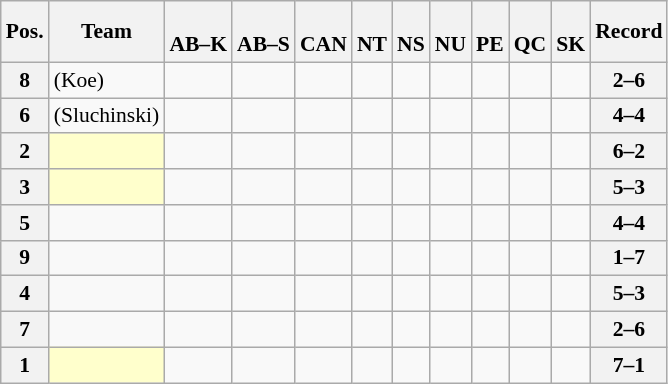<table class="wikitable sortable nowrap" style="text-align:center; font-size:0.9em;">
<tr>
<th>Pos.</th>
<th>Team</th>
<th><br>AB–K</th>
<th><br>AB–S</th>
<th><br>CAN</th>
<th><br>NT</th>
<th><br>NS</th>
<th><br>NU</th>
<th><br>PE</th>
<th><br>QC</th>
<th><br>SK</th>
<th>Record</th>
</tr>
<tr>
<th>8</th>
<td style="text-align:left;"> (Koe)</td>
<td></td>
<td></td>
<td></td>
<td></td>
<td></td>
<td></td>
<td></td>
<td></td>
<td></td>
<th>2–6</th>
</tr>
<tr>
<th>6</th>
<td style="text-align:left;"> (Sluchinski)</td>
<td></td>
<td></td>
<td></td>
<td></td>
<td></td>
<td></td>
<td></td>
<td></td>
<td></td>
<th>4–4</th>
</tr>
<tr>
<th>2</th>
<td style="text-align:left; background:#FFFFCC;"></td>
<td></td>
<td></td>
<td></td>
<td></td>
<td></td>
<td></td>
<td></td>
<td></td>
<td></td>
<th>6–2</th>
</tr>
<tr>
<th>3</th>
<td style="text-align:left; background:#FFFFCC;"></td>
<td></td>
<td></td>
<td></td>
<td></td>
<td></td>
<td></td>
<td></td>
<td></td>
<td></td>
<th>5–3</th>
</tr>
<tr>
<th>5</th>
<td style="text-align:left;"></td>
<td></td>
<td></td>
<td></td>
<td></td>
<td></td>
<td></td>
<td></td>
<td></td>
<td></td>
<th>4–4</th>
</tr>
<tr>
<th>9</th>
<td style="text-align:left;"></td>
<td></td>
<td></td>
<td></td>
<td></td>
<td></td>
<td></td>
<td></td>
<td></td>
<td></td>
<th>1–7</th>
</tr>
<tr>
<th>4</th>
<td style="text-align:left;"></td>
<td></td>
<td></td>
<td></td>
<td></td>
<td></td>
<td></td>
<td></td>
<td></td>
<td></td>
<th>5–3</th>
</tr>
<tr>
<th>7</th>
<td style="text-align:left;"></td>
<td></td>
<td></td>
<td></td>
<td></td>
<td></td>
<td></td>
<td></td>
<td></td>
<td></td>
<th>2–6</th>
</tr>
<tr>
<th>1</th>
<td style="text-align:left; background:#ffffcc;"></td>
<td></td>
<td></td>
<td></td>
<td></td>
<td></td>
<td></td>
<td></td>
<td></td>
<td></td>
<th>7–1</th>
</tr>
</table>
